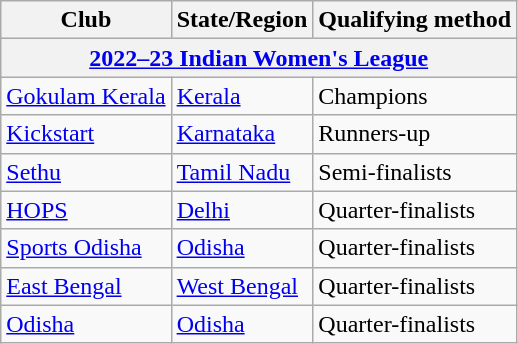<table class="wikitable sortable">
<tr>
<th>Club</th>
<th>State/Region</th>
<th>Qualifying method</th>
</tr>
<tr>
<th colspan="3" style="text-align:center;"><a href='#'>2022–23 Indian Women's League</a></th>
</tr>
<tr>
<td><a href='#'>Gokulam Kerala</a></td>
<td><a href='#'>Kerala</a></td>
<td>Champions</td>
</tr>
<tr>
<td><a href='#'>Kickstart</a></td>
<td><a href='#'>Karnataka</a></td>
<td>Runners-up</td>
</tr>
<tr>
<td><a href='#'>Sethu</a></td>
<td><a href='#'>Tamil Nadu</a></td>
<td>Semi-finalists</td>
</tr>
<tr>
<td><a href='#'>HOPS</a></td>
<td><a href='#'>Delhi</a></td>
<td>Quarter-finalists</td>
</tr>
<tr>
<td><a href='#'>Sports Odisha</a></td>
<td><a href='#'>Odisha</a></td>
<td>Quarter-finalists</td>
</tr>
<tr>
<td><a href='#'>East Bengal</a></td>
<td><a href='#'>West Bengal</a></td>
<td>Quarter-finalists</td>
</tr>
<tr>
<td><a href='#'>Odisha</a></td>
<td><a href='#'>Odisha</a></td>
<td>Quarter-finalists</td>
</tr>
</table>
